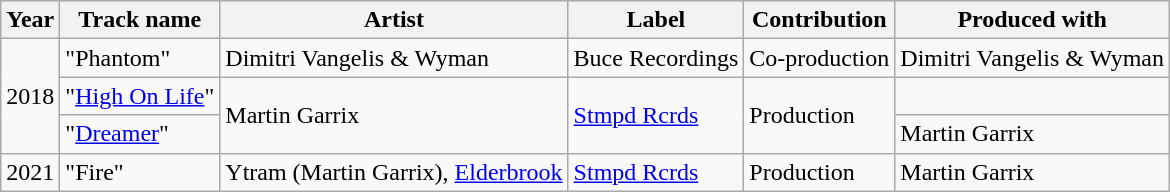<table class="wikitable plainrowheaders">
<tr>
<th>Year</th>
<th>Track name</th>
<th>Artist</th>
<th>Label</th>
<th>Contribution</th>
<th>Produced with</th>
</tr>
<tr>
<td rowspan="3">2018</td>
<td>"Phantom"</td>
<td>Dimitri Vangelis & Wyman</td>
<td>Buce Recordings</td>
<td>Co-production</td>
<td>Dimitri Vangelis & Wyman</td>
</tr>
<tr>
<td>"<a href='#'>High On Life</a>"</td>
<td rowspan="2">Martin Garrix</td>
<td rowspan="2"><a href='#'>Stmpd Rcrds</a></td>
<td rowspan="2">Production</td>
<td></td>
</tr>
<tr>
<td>"<a href='#'>Dreamer</a>"</td>
<td>Martin Garrix</td>
</tr>
<tr>
<td>2021</td>
<td>"Fire"</td>
<td>Ytram (Martin Garrix), <a href='#'>Elderbrook</a></td>
<td><a href='#'>Stmpd Rcrds</a></td>
<td>Production</td>
<td>Martin Garrix</td>
</tr>
</table>
